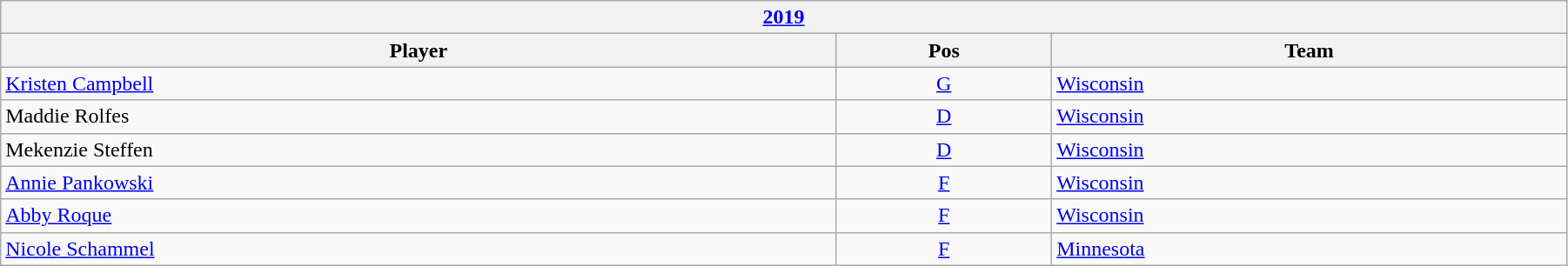<table class="wikitable" width=95%>
<tr>
<th colspan=3><a href='#'>2019</a></th>
</tr>
<tr>
<th>Player</th>
<th>Pos</th>
<th>Team</th>
</tr>
<tr>
<td><a href='#'>Kristen Campbell</a></td>
<td style="text-align:center;"><a href='#'>G</a></td>
<td><a href='#'>Wisconsin</a></td>
</tr>
<tr>
<td>Maddie Rolfes</td>
<td style="text-align:center;"><a href='#'>D</a></td>
<td><a href='#'>Wisconsin</a></td>
</tr>
<tr>
<td>Mekenzie Steffen</td>
<td style="text-align:center;"><a href='#'>D</a></td>
<td><a href='#'>Wisconsin</a></td>
</tr>
<tr>
<td><a href='#'>Annie Pankowski</a></td>
<td style="text-align:center;"><a href='#'>F</a></td>
<td><a href='#'>Wisconsin</a></td>
</tr>
<tr>
<td><a href='#'>Abby Roque</a></td>
<td style="text-align:center;"><a href='#'>F</a></td>
<td><a href='#'>Wisconsin</a></td>
</tr>
<tr>
<td><a href='#'>Nicole Schammel</a></td>
<td style="text-align:center;"><a href='#'>F</a></td>
<td><a href='#'>Minnesota</a></td>
</tr>
</table>
